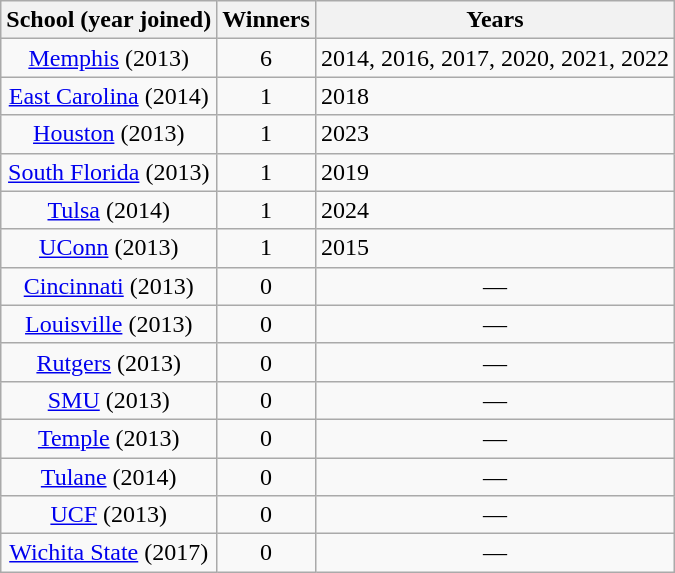<table class="wikitable">
<tr>
<th>School (year joined)</th>
<th>Winners</th>
<th>Years</th>
</tr>
<tr style="text-align:center;">
<td><a href='#'>Memphis</a> (2013)</td>
<td>6</td>
<td style="text-align:left;">2014, 2016, 2017, 2020, 2021, 2022</td>
</tr>
<tr style="text-align:center;">
<td><a href='#'>East Carolina</a> (2014)</td>
<td>1</td>
<td style="text-align:left;">2018</td>
</tr>
<tr style="text-align:center;">
<td><a href='#'>Houston</a> (2013)</td>
<td>1</td>
<td style="text-align:left;">2023</td>
</tr>
<tr style="text-align:center;">
<td><a href='#'>South Florida</a> (2013)</td>
<td>1</td>
<td style="text-align:left;">2019</td>
</tr>
<tr style="text-align:center;">
<td><a href='#'>Tulsa</a> (2014)</td>
<td>1</td>
<td style="text-align:left;">2024</td>
</tr>
<tr style="text-align:center;">
<td><a href='#'>UConn</a> (2013)</td>
<td>1</td>
<td style="text-align:left;">2015</td>
</tr>
<tr style="text-align:center;">
<td><a href='#'>Cincinnati</a> (2013)</td>
<td>0</td>
<td>—</td>
</tr>
<tr style="text-align:center;">
<td><a href='#'>Louisville</a> (2013)</td>
<td>0</td>
<td>—</td>
</tr>
<tr style="text-align:center;">
<td><a href='#'>Rutgers</a> (2013)</td>
<td>0</td>
<td>—</td>
</tr>
<tr style="text-align:center;">
<td><a href='#'>SMU</a> (2013)</td>
<td>0</td>
<td>—</td>
</tr>
<tr style="text-align:center;">
<td><a href='#'>Temple</a> (2013)</td>
<td>0</td>
<td>—</td>
</tr>
<tr style="text-align:center;">
<td><a href='#'>Tulane</a> (2014)</td>
<td>0</td>
<td>—</td>
</tr>
<tr style="text-align:center;">
<td><a href='#'>UCF</a> (2013)</td>
<td>0</td>
<td>—</td>
</tr>
<tr style="text-align:center;">
<td><a href='#'>Wichita State</a> (2017)</td>
<td>0</td>
<td>—</td>
</tr>
</table>
